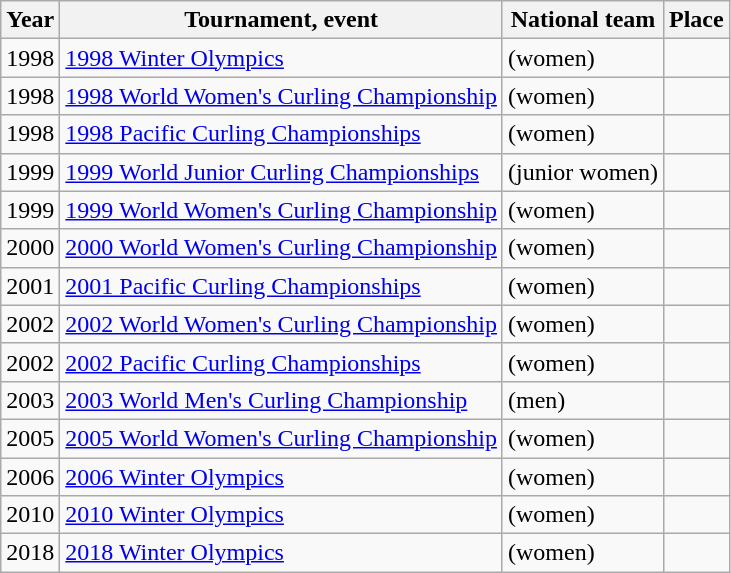<table class="wikitable">
<tr>
<th scope="col">Year</th>
<th scope="col">Tournament, event</th>
<th scope="col">National team</th>
<th scope="col">Place</th>
</tr>
<tr>
<td>1998</td>
<td><a href='#'>1998 Winter Olympics</a></td>
<td> (women)</td>
<td></td>
</tr>
<tr>
<td>1998</td>
<td><a href='#'>1998 World Women's Curling Championship</a></td>
<td> (women)</td>
<td></td>
</tr>
<tr>
<td>1998</td>
<td><a href='#'>1998 Pacific Curling Championships</a></td>
<td> (women)</td>
<td></td>
</tr>
<tr>
<td>1999</td>
<td><a href='#'>1999 World Junior Curling Championships</a></td>
<td> (junior women)</td>
<td></td>
</tr>
<tr>
<td>1999</td>
<td><a href='#'>1999 World Women's Curling Championship</a></td>
<td> (women)</td>
<td></td>
</tr>
<tr>
<td>2000</td>
<td><a href='#'>2000 World Women's Curling Championship</a></td>
<td> (women)</td>
<td></td>
</tr>
<tr>
<td>2001</td>
<td><a href='#'>2001 Pacific Curling Championships</a></td>
<td> (women)</td>
<td></td>
</tr>
<tr>
<td>2002</td>
<td><a href='#'>2002 World Women's Curling Championship</a></td>
<td> (women)</td>
<td></td>
</tr>
<tr>
<td>2002</td>
<td><a href='#'>2002 Pacific Curling Championships</a></td>
<td> (women)</td>
<td></td>
</tr>
<tr>
<td>2003</td>
<td><a href='#'>2003 World Men's Curling Championship</a></td>
<td> (men)</td>
<td></td>
</tr>
<tr>
<td>2005</td>
<td><a href='#'>2005 World Women's Curling Championship</a></td>
<td> (women)</td>
<td></td>
</tr>
<tr>
<td>2006</td>
<td><a href='#'>2006 Winter Olympics</a></td>
<td> (women)</td>
<td></td>
</tr>
<tr>
<td>2010</td>
<td><a href='#'>2010 Winter Olympics</a></td>
<td> (women)</td>
<td></td>
</tr>
<tr>
<td>2018</td>
<td><a href='#'>2018 Winter Olympics</a></td>
<td> (women)</td>
<td></td>
</tr>
</table>
